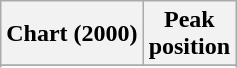<table class="wikitable sortable">
<tr>
<th align="left">Chart (2000)</th>
<th align="center">Peak<br>position</th>
</tr>
<tr>
</tr>
<tr>
</tr>
<tr>
</tr>
<tr>
</tr>
</table>
